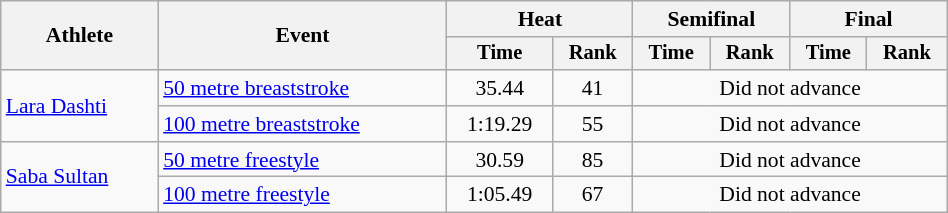<table class="wikitable" style="text-align:center; font-size:90%; width:50%;">
<tr>
<th rowspan="2">Athlete</th>
<th rowspan="2">Event</th>
<th colspan="2">Heat</th>
<th colspan="2">Semifinal</th>
<th colspan="2">Final</th>
</tr>
<tr style="font-size:95%">
<th>Time</th>
<th>Rank</th>
<th>Time</th>
<th>Rank</th>
<th>Time</th>
<th>Rank</th>
</tr>
<tr>
<td align=left rowspan=2><a href='#'>Lara Dashti</a></td>
<td align=left><a href='#'>50 metre breaststroke</a></td>
<td>35.44</td>
<td>41</td>
<td colspan=4>Did not advance</td>
</tr>
<tr>
<td align=left><a href='#'>100 metre breaststroke</a></td>
<td>1:19.29</td>
<td>55</td>
<td colspan=4>Did not advance</td>
</tr>
<tr>
<td align=left rowspan=2><a href='#'>Saba Sultan</a></td>
<td align=left><a href='#'>50 metre freestyle</a></td>
<td>30.59</td>
<td>85</td>
<td colspan=4>Did not advance</td>
</tr>
<tr>
<td align=left><a href='#'>100 metre freestyle</a></td>
<td>1:05.49</td>
<td>67</td>
<td colspan=4>Did not advance</td>
</tr>
</table>
